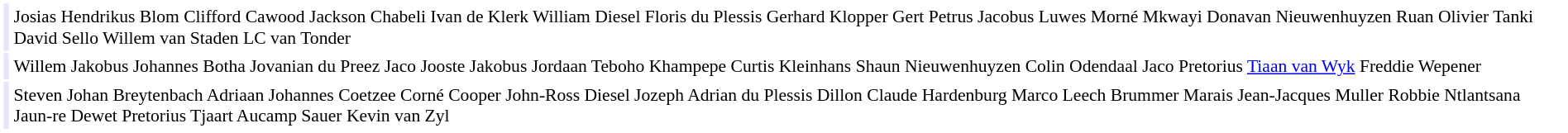<table cellpadding="2" style="border: 1px solid white; font-size:90%;">
<tr>
<td style="text-align:right;" bgcolor="lavender"></td>
<td style="text-align:left;">Josias Hendrikus Blom Clifford Cawood Jackson Chabeli Ivan de Klerk William Diesel Floris du Plessis Gerhard Klopper Gert Petrus Jacobus Luwes Morné Mkwayi Donavan Nieuwenhuyzen Ruan Olivier Tanki David Sello Willem van Staden LC van Tonder</td>
</tr>
<tr>
<td style="text-align:right;" bgcolor="lavender"></td>
<td style="text-align:left;">Willem Jakobus Johannes Botha Jovanian du Preez Jaco Jooste Jakobus Jordaan Teboho Khampepe Curtis Kleinhans Shaun Nieuwenhuyzen Colin Odendaal Jaco Pretorius <a href='#'>Tiaan van Wyk</a> Freddie Wepener</td>
</tr>
<tr>
<td style="text-align:right;" bgcolor="lavender"></td>
<td style="text-align:left;">Steven Johan Breytenbach Adriaan Johannes Coetzee Corné Cooper John-Ross Diesel Jozeph Adrian du Plessis Dillon Claude Hardenburg Marco Leech Brummer Marais Jean-Jacques Muller Robbie Ntlantsana Jaun-re Dewet Pretorius Tjaart Aucamp Sauer Kevin van Zyl</td>
</tr>
</table>
